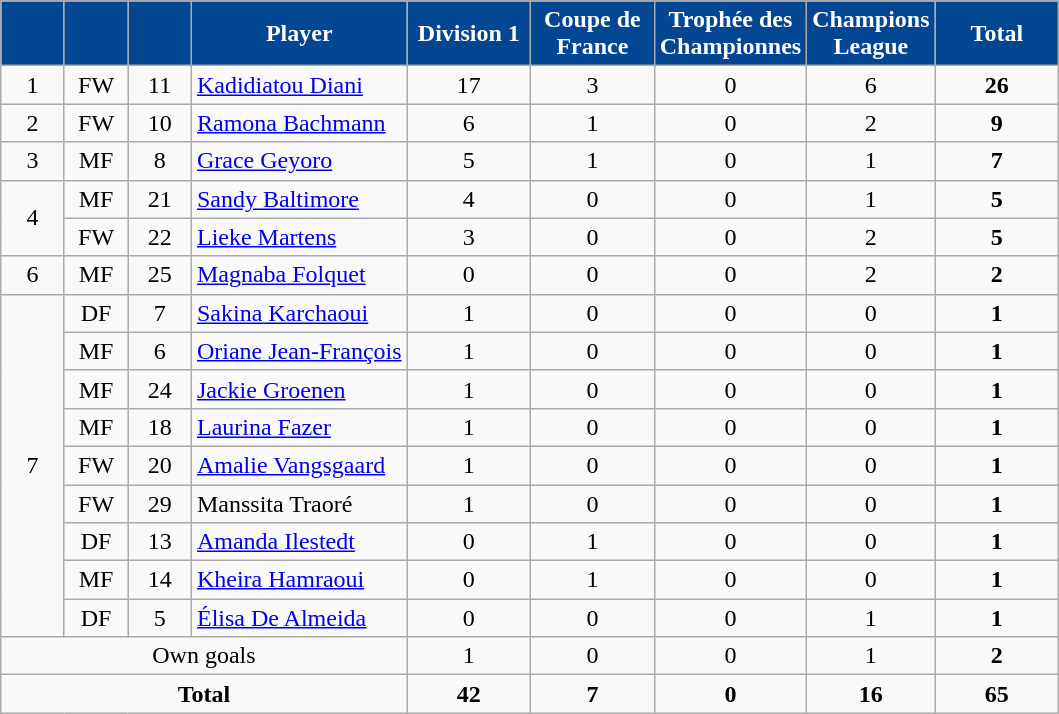<table class="wikitable sortable" style="text-align:center">
<tr>
<th style="background-color:#034694; color:white; width:35px;"></th>
<th style="background:#034694; color:white; width:35px;"></th>
<th style="background:#034694; color:white; width:35px;"></th>
<th style="background:#034694; color:white;">Player</th>
<th style="background:#034694; color:white; width:75px;">Division 1</th>
<th style="background:#034694; color:white; width:75px;">Coupe de France</th>
<th style="background:#034694; color:white; width:75px;">Trophée des Championnes</th>
<th style="background:#034694; color:white; width:75px;">Champions League</th>
<th style="background:#034694; color:white; width:75px;"><strong>Total</strong></th>
</tr>
<tr>
<td>1</td>
<td>FW</td>
<td>11</td>
<td style="text-align:left;"> <a href='#'>Kadidiatou Diani</a></td>
<td>17</td>
<td>3</td>
<td>0</td>
<td>6</td>
<td><strong>26</strong></td>
</tr>
<tr>
<td>2</td>
<td>FW</td>
<td>10</td>
<td style="text-align:left;"> <a href='#'>Ramona Bachmann</a></td>
<td>6</td>
<td>1</td>
<td>0</td>
<td>2</td>
<td><strong>9</strong></td>
</tr>
<tr>
<td>3</td>
<td>MF</td>
<td>8</td>
<td style="text-align:left;"> <a href='#'>Grace Geyoro</a></td>
<td>5</td>
<td>1</td>
<td>0</td>
<td>1</td>
<td><strong>7</strong></td>
</tr>
<tr>
<td rowspan=2>4</td>
<td>MF</td>
<td>21</td>
<td style="text-align:left;"> <a href='#'>Sandy Baltimore</a></td>
<td>4</td>
<td>0</td>
<td>0</td>
<td>1</td>
<td><strong>5</strong></td>
</tr>
<tr>
<td>FW</td>
<td>22</td>
<td style="text-align:left;"> <a href='#'>Lieke Martens</a></td>
<td>3</td>
<td>0</td>
<td>0</td>
<td>2</td>
<td><strong>5</strong></td>
</tr>
<tr>
<td>6</td>
<td>MF</td>
<td>25</td>
<td style="text-align:left;"> <a href='#'>Magnaba Folquet</a></td>
<td>0</td>
<td>0</td>
<td>0</td>
<td>2</td>
<td><strong>2</strong></td>
</tr>
<tr>
<td rowspan=9>7</td>
<td>DF</td>
<td>7</td>
<td style="text-align:left;"> <a href='#'>Sakina Karchaoui</a></td>
<td>1</td>
<td>0</td>
<td>0</td>
<td>0</td>
<td><strong>1</strong></td>
</tr>
<tr>
<td>MF</td>
<td>6</td>
<td style="text-align:left;"> <a href='#'>Oriane Jean-François</a></td>
<td>1</td>
<td>0</td>
<td>0</td>
<td>0</td>
<td><strong>1</strong></td>
</tr>
<tr>
<td>MF</td>
<td>24</td>
<td style="text-align:left;"> <a href='#'>Jackie Groenen</a></td>
<td>1</td>
<td>0</td>
<td>0</td>
<td>0</td>
<td><strong>1</strong></td>
</tr>
<tr>
<td>MF</td>
<td>18</td>
<td style="text-align:left;"> <a href='#'>Laurina Fazer</a></td>
<td>1</td>
<td>0</td>
<td>0</td>
<td>0</td>
<td><strong>1</strong></td>
</tr>
<tr>
<td>FW</td>
<td>20</td>
<td style="text-align:left;"> <a href='#'>Amalie Vangsgaard</a></td>
<td>1</td>
<td>0</td>
<td>0</td>
<td>0</td>
<td><strong>1</strong></td>
</tr>
<tr>
<td>FW</td>
<td>29</td>
<td style="text-align:left;"> Manssita Traoré</td>
<td>1</td>
<td>0</td>
<td>0</td>
<td>0</td>
<td><strong>1</strong></td>
</tr>
<tr>
<td>DF</td>
<td>13</td>
<td style="text-align:left;"> <a href='#'>Amanda Ilestedt</a></td>
<td>0</td>
<td>1</td>
<td>0</td>
<td>0</td>
<td><strong>1</strong></td>
</tr>
<tr>
<td>MF</td>
<td>14</td>
<td style="text-align:left;"> <a href='#'>Kheira Hamraoui</a></td>
<td>0</td>
<td>1</td>
<td>0</td>
<td>0</td>
<td><strong>1</strong></td>
</tr>
<tr>
<td>DF</td>
<td>5</td>
<td style="text-align:left;"> <a href='#'>Élisa De Almeida</a></td>
<td>0</td>
<td>0</td>
<td>0</td>
<td>1</td>
<td><strong>1</strong></td>
</tr>
<tr>
<td colspan="4">Own goals</td>
<td>1</td>
<td>0</td>
<td>0</td>
<td>1</td>
<td><strong>2</strong></td>
</tr>
<tr class="sortbottom">
<td colspan="4"><strong>Total</strong></td>
<td><strong>42</strong></td>
<td><strong>7</strong></td>
<td><strong>0</strong></td>
<td><strong>16</strong></td>
<td><strong>65</strong></td>
</tr>
</table>
